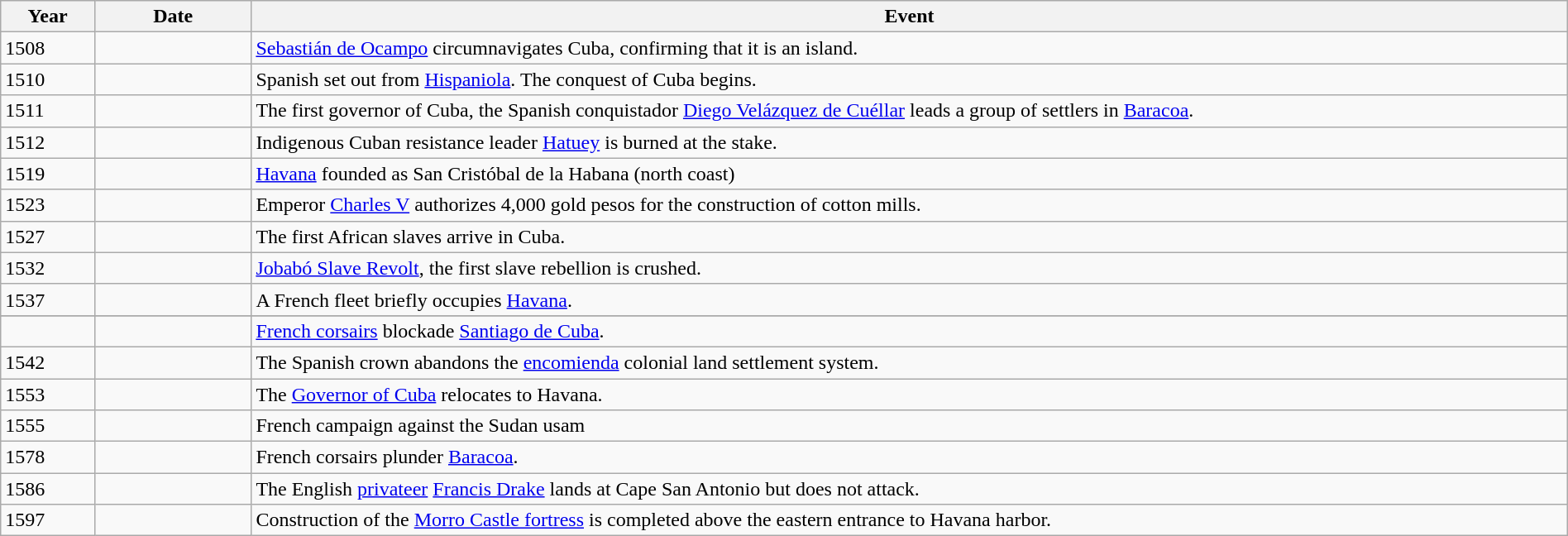<table class="wikitable" width="100%">
<tr>
<th style="width:6%">Year</th>
<th style="width:10%">Date</th>
<th>Event</th>
</tr>
<tr>
<td>1508</td>
<td></td>
<td><a href='#'>Sebastián de Ocampo</a> circumnavigates Cuba, confirming that it is an island.</td>
</tr>
<tr>
<td>1510</td>
<td></td>
<td>Spanish set out from <a href='#'>Hispaniola</a>. The conquest of Cuba begins.</td>
</tr>
<tr>
<td>1511</td>
<td></td>
<td>The first governor of Cuba, the Spanish conquistador <a href='#'>Diego Velázquez de Cuéllar</a> leads a group of settlers in <a href='#'>Baracoa</a>.</td>
</tr>
<tr>
<td>1512</td>
<td></td>
<td>Indigenous Cuban resistance leader <a href='#'>Hatuey</a> is burned at the stake.</td>
</tr>
<tr>
<td>1519</td>
<td></td>
<td><a href='#'>Havana</a> founded as San Cristóbal de la Habana (north coast)</td>
</tr>
<tr>
<td>1523</td>
<td></td>
<td>Emperor <a href='#'>Charles V</a> authorizes 4,000 gold pesos for the construction of cotton mills.</td>
</tr>
<tr>
<td>1527</td>
<td></td>
<td>The first African slaves arrive in Cuba.</td>
</tr>
<tr>
<td>1532</td>
<td></td>
<td><a href='#'>Jobabó Slave Revolt</a>, the first slave rebellion is crushed.</td>
</tr>
<tr>
<td>1537</td>
<td></td>
<td>A French fleet briefly occupies <a href='#'>Havana</a>.</td>
</tr>
<tr>
</tr>
<tr>
<td></td>
<td></td>
<td><a href='#'>French corsairs</a> blockade <a href='#'>Santiago de Cuba</a>.</td>
</tr>
<tr>
<td>1542</td>
<td></td>
<td>The Spanish crown abandons the <a href='#'>encomienda</a> colonial land settlement system.</td>
</tr>
<tr>
<td>1553</td>
<td></td>
<td>The <a href='#'>Governor of Cuba</a> relocates to Havana.</td>
</tr>
<tr>
<td>1555</td>
<td></td>
<td>French campaign against the Sudan usam</td>
</tr>
<tr>
<td>1578</td>
<td></td>
<td>French corsairs plunder <a href='#'>Baracoa</a>.</td>
</tr>
<tr>
<td>1586</td>
<td></td>
<td>The English <a href='#'>privateer</a> <a href='#'>Francis Drake</a> lands at Cape San Antonio but does not attack.</td>
</tr>
<tr>
<td>1597</td>
<td></td>
<td>Construction of the <a href='#'>Morro Castle fortress</a> is completed above the eastern entrance to Havana harbor.</td>
</tr>
</table>
